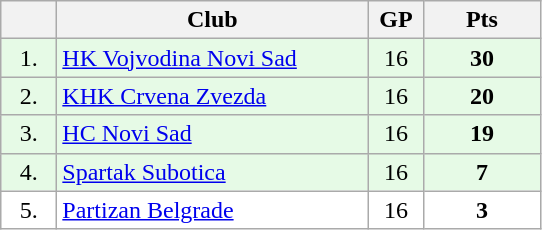<table class="wikitable">
<tr>
<th width="30"></th>
<th width="200">Club</th>
<th width="30">GP</th>
<th width="70">Pts</th>
</tr>
<tr bgcolor="#e6fae6" align="center">
<td>1.</td>
<td align="left"><a href='#'>HK Vojvodina Novi Sad</a></td>
<td>16</td>
<td><strong>30</strong></td>
</tr>
<tr bgcolor="#e6fae6" align="center">
<td>2.</td>
<td align="left"><a href='#'>KHK Crvena Zvezda</a></td>
<td>16</td>
<td><strong>20</strong></td>
</tr>
<tr bgcolor="#e6fae6" align="center">
<td>3.</td>
<td align="left"><a href='#'>HC Novi Sad</a></td>
<td>16</td>
<td><strong>19</strong></td>
</tr>
<tr bgcolor="#e6fae6" align="center">
<td>4.</td>
<td align="left"><a href='#'>Spartak Subotica</a></td>
<td>16</td>
<td><strong>7</strong></td>
</tr>
<tr bgcolor="#FFFFFF" align="center">
<td>5.</td>
<td align="left"><a href='#'>Partizan Belgrade</a></td>
<td>16</td>
<td><strong>3</strong></td>
</tr>
</table>
